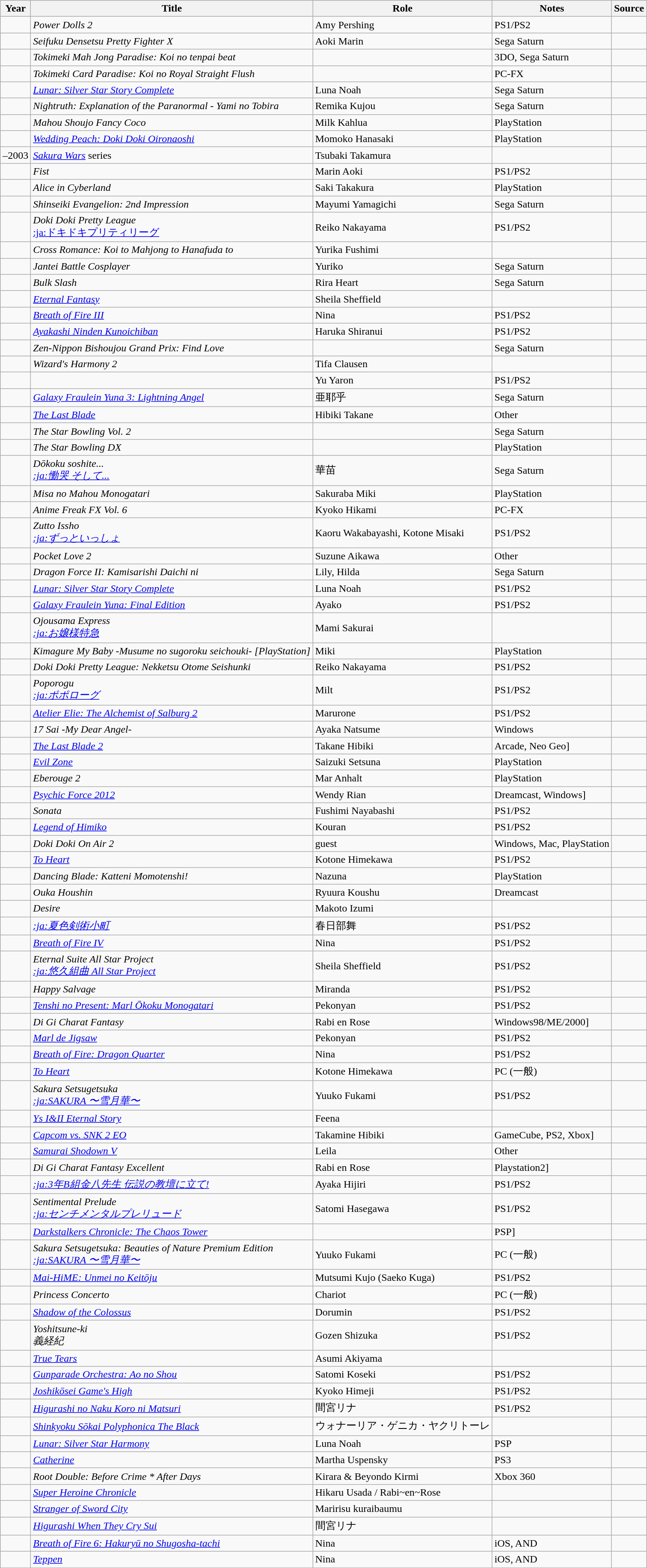<table class="wikitable sortable plainrowheaders">
<tr>
<th>Year</th>
<th>Title</th>
<th>Role</th>
<th class="unsortable">Notes</th>
<th class="unsortable">Source</th>
</tr>
<tr>
<td></td>
<td><em>Power Dolls 2</em></td>
<td>Amy Pershing</td>
<td>PS1/PS2</td>
<td></td>
</tr>
<tr>
<td></td>
<td><em>Seifuku Densetsu Pretty Fighter X</em></td>
<td>Aoki Marin</td>
<td>Sega Saturn</td>
<td></td>
</tr>
<tr>
<td></td>
<td><em>Tokimeki Mah Jong Paradise: Koi no tenpai beat</em></td>
<td></td>
<td>3DO, Sega Saturn</td>
<td></td>
</tr>
<tr>
<td></td>
<td><em>Tokimeki Card Paradise: Koi no Royal Straight Flush</em></td>
<td></td>
<td>PC-FX</td>
<td></td>
</tr>
<tr>
<td></td>
<td><em><a href='#'>Lunar: Silver Star Story Complete</a></em></td>
<td>Luna Noah</td>
<td>Sega Saturn</td>
<td></td>
</tr>
<tr>
<td></td>
<td><em>Nightruth: Explanation of the Paranormal - Yami no Tobira</em></td>
<td>Remika Kujou</td>
<td>Sega Saturn</td>
<td></td>
</tr>
<tr>
<td></td>
<td><em>Mahou Shoujo Fancy Coco</em></td>
<td>Milk Kahlua</td>
<td>PlayStation</td>
<td></td>
</tr>
<tr>
<td></td>
<td><em><a href='#'>Wedding Peach: Doki Doki Oironaoshi</a></em></td>
<td>Momoko Hanasaki</td>
<td>PlayStation</td>
<td></td>
</tr>
<tr>
<td>–2003</td>
<td><em><a href='#'>Sakura Wars</a></em> series</td>
<td>Tsubaki Takamura</td>
<td></td>
<td></td>
</tr>
<tr>
<td></td>
<td><em>Fist</em></td>
<td>Marin Aoki</td>
<td>PS1/PS2</td>
<td></td>
</tr>
<tr>
<td></td>
<td><em>Alice in Cyberland</em></td>
<td>Saki Takakura</td>
<td>PlayStation</td>
<td></td>
</tr>
<tr>
<td></td>
<td><em>Shinseiki Evangelion: 2nd Impression</em></td>
<td>Mayumi Yamagichi</td>
<td>Sega Saturn</td>
<td></td>
</tr>
<tr>
<td></td>
<td><em>Doki Doki Pretty League</em><br><a href='#'>:ja:ドキドキプリティリーグ</a></td>
<td>Reiko Nakayama</td>
<td>PS1/PS2</td>
<td></td>
</tr>
<tr>
<td></td>
<td><em>Cross Romance: Koi to Mahjong to Hanafuda to</em></td>
<td>Yurika Fushimi</td>
<td></td>
<td></td>
</tr>
<tr>
<td></td>
<td><em>Jantei Battle Cosplayer</em></td>
<td>Yuriko</td>
<td>Sega Saturn</td>
<td></td>
</tr>
<tr>
<td></td>
<td><em>Bulk Slash</em></td>
<td>Rira Heart</td>
<td>Sega Saturn</td>
<td></td>
</tr>
<tr>
<td></td>
<td><em><a href='#'>Eternal Fantasy</a></em></td>
<td>Sheila Sheffield</td>
<td></td>
<td></td>
</tr>
<tr>
<td></td>
<td><em><a href='#'>Breath of Fire III</a></em></td>
<td>Nina</td>
<td>PS1/PS2</td>
<td></td>
</tr>
<tr>
<td></td>
<td><em><a href='#'>Ayakashi Ninden Kunoichiban</a></em></td>
<td>Haruka Shiranui</td>
<td>PS1/PS2</td>
<td></td>
</tr>
<tr>
<td></td>
<td><em>Zen-Nippon Bishoujou Grand Prix: Find Love</em></td>
<td></td>
<td>Sega Saturn</td>
<td></td>
</tr>
<tr>
<td></td>
<td><em>Wizard's Harmony 2</em></td>
<td>Tifa Clausen</td>
<td></td>
<td></td>
</tr>
<tr>
<td></td>
<td><em></em></td>
<td>Yu Yaron</td>
<td>PS1/PS2</td>
<td></td>
</tr>
<tr>
<td></td>
<td><em><a href='#'>Galaxy Fraulein Yuna 3: Lightning Angel</a></em></td>
<td>亜耶乎</td>
<td>Sega Saturn</td>
<td></td>
</tr>
<tr>
<td></td>
<td><em><a href='#'>The Last Blade</a></em></td>
<td>Hibiki Takane</td>
<td>Other</td>
<td></td>
</tr>
<tr>
<td></td>
<td><em>The Star Bowling Vol. 2</em></td>
<td></td>
<td>Sega Saturn</td>
<td></td>
</tr>
<tr>
<td></td>
<td><em>The Star Bowling DX</em></td>
<td></td>
<td>PlayStation</td>
<td></td>
</tr>
<tr>
<td></td>
<td><em>Dōkoku soshite...<br><a href='#'>:ja:慟哭 そして...</a></em></td>
<td>華苗</td>
<td>Sega Saturn</td>
<td></td>
</tr>
<tr>
<td></td>
<td><em>Misa no Mahou Monogatari</em></td>
<td>Sakuraba Miki</td>
<td>PlayStation</td>
<td></td>
</tr>
<tr>
<td></td>
<td><em>Anime Freak FX Vol. 6</em></td>
<td>Kyoko Hikami</td>
<td>PC-FX</td>
<td></td>
</tr>
<tr>
<td></td>
<td><em>Zutto Issho<br><a href='#'>:ja:ずっといっしょ</a></em></td>
<td>Kaoru Wakabayashi, Kotone Misaki</td>
<td>PS1/PS2</td>
<td></td>
</tr>
<tr>
<td></td>
<td><em>Pocket Love 2</em></td>
<td>Suzune Aikawa</td>
<td>Other</td>
<td></td>
</tr>
<tr>
<td></td>
<td><em>Dragon Force II: Kamisarishi Daichi ni</em></td>
<td>Lily, Hilda</td>
<td>Sega Saturn</td>
<td></td>
</tr>
<tr>
<td></td>
<td><em><a href='#'>Lunar: Silver Star Story Complete</a></em></td>
<td>Luna Noah</td>
<td>PS1/PS2</td>
<td></td>
</tr>
<tr>
<td></td>
<td><em><a href='#'>Galaxy Fraulein Yuna: Final Edition</a></em></td>
<td>Ayako</td>
<td>PS1/PS2</td>
<td></td>
</tr>
<tr>
<td></td>
<td><em>Ojousama Express<br><a href='#'>:ja:お嬢様特急</a></em></td>
<td>Mami Sakurai</td>
<td></td>
<td></td>
</tr>
<tr>
<td></td>
<td><em>Kimagure My Baby -Musume no sugoroku seichouki- [PlayStation]</em></td>
<td>Miki</td>
<td>PlayStation</td>
<td></td>
</tr>
<tr>
<td></td>
<td><em>Doki Doki Pretty League: Nekketsu Otome Seishunki</em></td>
<td>Reiko Nakayama</td>
<td>PS1/PS2</td>
<td></td>
</tr>
<tr>
<td></td>
<td><em>Poporogu<br><a href='#'>:ja:ポポローグ</a></em></td>
<td>Milt</td>
<td>PS1/PS2</td>
<td></td>
</tr>
<tr>
<td></td>
<td><em><a href='#'>Atelier Elie: The Alchemist of Salburg 2</a></em></td>
<td>Marurone</td>
<td>PS1/PS2</td>
<td></td>
</tr>
<tr>
<td></td>
<td><em>17 Sai -My Dear Angel-</em></td>
<td>Ayaka Natsume</td>
<td>Windows</td>
<td></td>
</tr>
<tr>
<td></td>
<td><em><a href='#'>The Last Blade 2</a></em></td>
<td>Takane Hibiki</td>
<td>Arcade, Neo Geo]</td>
<td></td>
</tr>
<tr>
<td></td>
<td><em><a href='#'>Evil Zone</a></em></td>
<td>Saizuki Setsuna</td>
<td>PlayStation</td>
<td></td>
</tr>
<tr>
<td></td>
<td><em>Eberouge 2</em></td>
<td>Mar Anhalt</td>
<td>PlayStation</td>
<td></td>
</tr>
<tr>
<td></td>
<td><em><a href='#'>Psychic Force 2012</a></em></td>
<td>Wendy Rian</td>
<td>Dreamcast, Windows]</td>
<td></td>
</tr>
<tr>
<td></td>
<td><em>Sonata</em></td>
<td>Fushimi Nayabashi</td>
<td>PS1/PS2</td>
<td></td>
</tr>
<tr>
<td></td>
<td><em><a href='#'>Legend of Himiko</a></em></td>
<td>Kouran</td>
<td>PS1/PS2</td>
<td></td>
</tr>
<tr>
<td></td>
<td><em>Doki Doki On Air 2</em></td>
<td>guest</td>
<td>Windows, Mac, PlayStation</td>
<td></td>
</tr>
<tr>
<td></td>
<td><em><a href='#'>To Heart</a></em></td>
<td>Kotone Himekawa</td>
<td>PS1/PS2</td>
<td></td>
</tr>
<tr>
<td></td>
<td><em>Dancing Blade: Katteni Momotenshi!</em></td>
<td>Nazuna</td>
<td>PlayStation</td>
<td></td>
</tr>
<tr>
<td></td>
<td><em>Ouka Houshin</em></td>
<td>Ryuura Koushu</td>
<td>Dreamcast</td>
<td></td>
</tr>
<tr>
<td></td>
<td><em>Desire</em></td>
<td>Makoto Izumi</td>
<td></td>
<td></td>
</tr>
<tr>
<td></td>
<td><em><a href='#'>:ja:夏色剣術小町</a></em></td>
<td>春日部舞</td>
<td>PS1/PS2</td>
<td></td>
</tr>
<tr>
<td></td>
<td><em><a href='#'>Breath of Fire IV</a></em></td>
<td>Nina</td>
<td>PS1/PS2</td>
<td></td>
</tr>
<tr>
<td></td>
<td><em>Eternal Suite All Star Project<br><a href='#'>:ja:悠久組曲 All Star Project</a></em></td>
<td>Sheila Sheffield</td>
<td>PS1/PS2</td>
<td></td>
</tr>
<tr>
<td></td>
<td><em>Happy Salvage</em></td>
<td>Miranda</td>
<td>PS1/PS2</td>
<td></td>
</tr>
<tr>
<td></td>
<td><em><a href='#'>Tenshi no Present: Marl Ōkoku Monogatari</a></em></td>
<td>Pekonyan</td>
<td>PS1/PS2</td>
<td></td>
</tr>
<tr>
<td></td>
<td><em>Di Gi Charat Fantasy</em></td>
<td>Rabi en Rose</td>
<td>Windows98/ME/2000]</td>
<td></td>
</tr>
<tr>
<td></td>
<td><em><a href='#'>Marl de Jigsaw</a></em></td>
<td>Pekonyan</td>
<td>PS1/PS2</td>
<td></td>
</tr>
<tr>
<td></td>
<td><em><a href='#'>Breath of Fire: Dragon Quarter</a></em></td>
<td>Nina</td>
<td>PS1/PS2</td>
<td></td>
</tr>
<tr>
<td></td>
<td><em><a href='#'>To Heart</a></em></td>
<td>Kotone Himekawa</td>
<td>PC (一般)</td>
<td></td>
</tr>
<tr>
<td></td>
<td><em>Sakura Setsugetsuka<br><a href='#'>:ja:SAKURA 〜雪月華〜</a></em></td>
<td>Yuuko Fukami</td>
<td>PS1/PS2</td>
<td></td>
</tr>
<tr>
<td></td>
<td><em><a href='#'>Ys I&II Eternal Story</a></em></td>
<td>Feena</td>
<td></td>
<td></td>
</tr>
<tr>
<td></td>
<td><em><a href='#'>Capcom vs. SNK 2 EO</a></em></td>
<td>Takamine Hibiki</td>
<td>GameCube, PS2, Xbox]</td>
<td></td>
</tr>
<tr>
<td></td>
<td><em><a href='#'>Samurai Shodown V</a></em></td>
<td>Leila</td>
<td>Other</td>
<td></td>
</tr>
<tr>
<td></td>
<td><em>Di Gi Charat Fantasy Excellent</em></td>
<td>Rabi en Rose</td>
<td>Playstation2]</td>
<td></td>
</tr>
<tr>
<td></td>
<td><em><a href='#'>:ja:3年B組金八先生 伝説の教壇に立て!</a></em></td>
<td>Ayaka Hijiri</td>
<td>PS1/PS2</td>
<td></td>
</tr>
<tr>
<td></td>
<td><em>Sentimental Prelude<br><a href='#'>:ja:センチメンタルプレリュード</a></em></td>
<td>Satomi Hasegawa</td>
<td>PS1/PS2</td>
<td></td>
</tr>
<tr>
<td></td>
<td><em><a href='#'>Darkstalkers Chronicle: The Chaos Tower</a></em></td>
<td></td>
<td>PSP]</td>
<td></td>
</tr>
<tr>
<td></td>
<td><em>Sakura Setsugetsuka: Beauties of Nature Premium Edition<br><a href='#'>:ja:SAKURA 〜雪月華〜</a></em></td>
<td>Yuuko Fukami</td>
<td>PC (一般)</td>
<td></td>
</tr>
<tr>
<td></td>
<td><em><a href='#'>Mai-HiME: Unmei no Keitōju</a></em></td>
<td>Mutsumi Kujo (Saeko Kuga)</td>
<td>PS1/PS2</td>
<td></td>
</tr>
<tr>
<td></td>
<td><em>Princess Concerto</em></td>
<td>Chariot</td>
<td>PC (一般)</td>
<td></td>
</tr>
<tr>
<td></td>
<td><em><a href='#'>Shadow of the Colossus</a></em></td>
<td>Dorumin</td>
<td>PS1/PS2</td>
<td></td>
</tr>
<tr>
<td></td>
<td><em>Yoshitsune-ki<br>義経紀</em></td>
<td>Gozen Shizuka</td>
<td>PS1/PS2</td>
<td></td>
</tr>
<tr>
<td></td>
<td><em><a href='#'>True Tears</a></em></td>
<td>Asumi Akiyama</td>
<td></td>
<td></td>
</tr>
<tr>
<td></td>
<td><em><a href='#'>Gunparade Orchestra: Ao no Shou</a></em></td>
<td>Satomi Koseki</td>
<td>PS1/PS2</td>
<td></td>
</tr>
<tr>
<td></td>
<td><em><a href='#'>Joshikōsei Game's High</a></em></td>
<td>Kyoko Himeji</td>
<td>PS1/PS2</td>
<td></td>
</tr>
<tr>
<td></td>
<td><em><a href='#'>Higurashi no Naku Koro ni Matsuri</a></em></td>
<td>間宮リナ</td>
<td>PS1/PS2</td>
<td></td>
</tr>
<tr>
<td></td>
<td><em><a href='#'>Shinkyoku Sōkai Polyphonica The Black</a></em></td>
<td>ウォナーリア・ゲニカ・ヤクリトーレ</td>
<td></td>
<td></td>
</tr>
<tr>
<td></td>
<td><em><a href='#'>Lunar: Silver Star Harmony</a></em></td>
<td>Luna Noah</td>
<td>PSP</td>
<td></td>
</tr>
<tr>
<td></td>
<td><em><a href='#'>Catherine</a></em></td>
<td>Martha Uspensky</td>
<td>PS3</td>
<td></td>
</tr>
<tr>
<td></td>
<td><em>Root Double: Before Crime * After Days</em></td>
<td>Kirara & Beyondo Kirmi</td>
<td>Xbox 360</td>
<td></td>
</tr>
<tr>
<td></td>
<td><em><a href='#'>Super Heroine Chronicle</a></em></td>
<td>Hikaru Usada / Rabi~en~Rose</td>
<td></td>
<td></td>
</tr>
<tr>
<td></td>
<td><em><a href='#'>Stranger of Sword City</a></em></td>
<td>Maririsu kuraibaumu</td>
<td></td>
<td></td>
</tr>
<tr>
<td></td>
<td><em><a href='#'>Higurashi When They Cry Sui</a></em></td>
<td>間宮リナ</td>
<td></td>
<td></td>
</tr>
<tr>
<td></td>
<td><em><a href='#'>Breath of Fire 6: Hakuryū no Shugosha-tachi</a></em></td>
<td>Nina</td>
<td>iOS, AND</td>
<td></td>
</tr>
<tr>
<td></td>
<td><em><a href='#'>Teppen</a></em></td>
<td>Nina</td>
<td>iOS, AND</td>
<td></td>
</tr>
<tr>
</tr>
</table>
